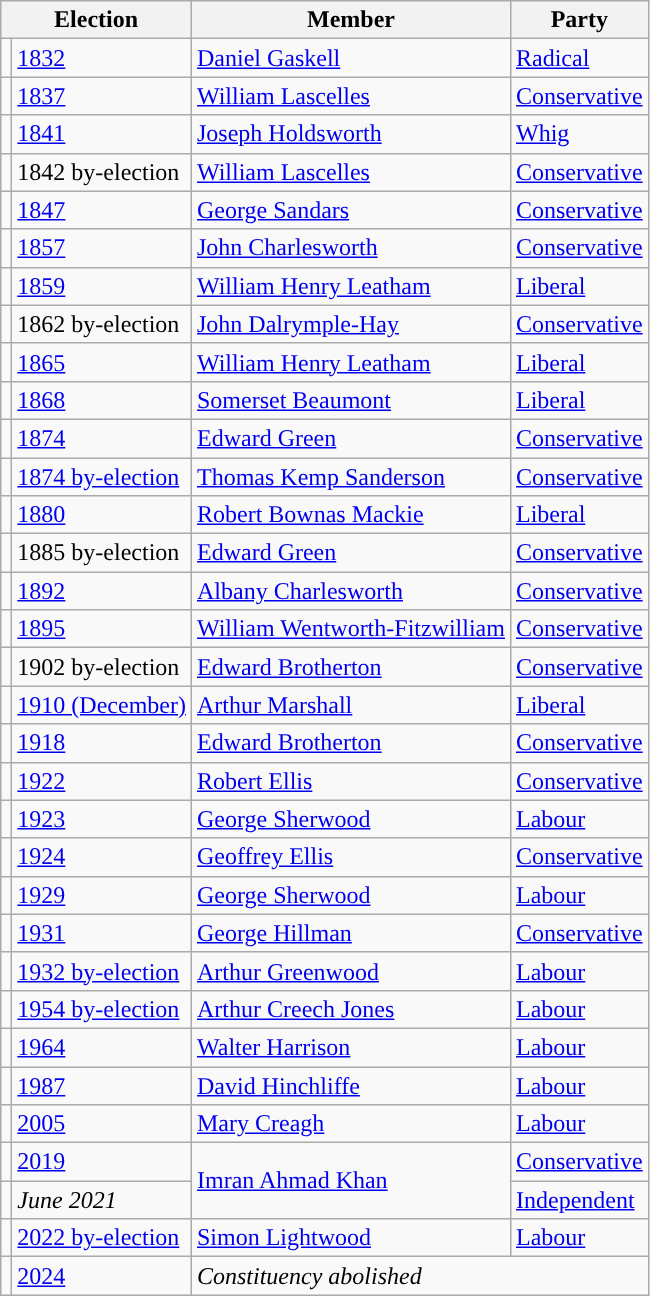<table class="wikitable">
<tr>
<th colspan="2">Election</th>
<th>Member</th>
<th>Party</th>
</tr>
<tr>
<td style="color:inherit;background-color: "></td>
<td><a href='#'>1832</a></td>
<td><a href='#'>Daniel Gaskell</a></td>
<td><a href='#'>Radical</a></td>
</tr>
<tr>
<td style="color:inherit;background-color: "></td>
<td><a href='#'>1837</a></td>
<td><a href='#'>William Lascelles</a></td>
<td><a href='#'>Conservative</a></td>
</tr>
<tr>
<td style="color:inherit;background-color: "></td>
<td><a href='#'>1841</a></td>
<td><a href='#'>Joseph Holdsworth</a></td>
<td><a href='#'>Whig</a></td>
</tr>
<tr>
<td style="color:inherit;background-color: "></td>
<td>1842 by-election</td>
<td><a href='#'>William Lascelles</a></td>
<td><a href='#'>Conservative</a></td>
</tr>
<tr>
<td style="color:inherit;background-color: "></td>
<td><a href='#'>1847</a></td>
<td><a href='#'>George Sandars</a></td>
<td><a href='#'>Conservative</a></td>
</tr>
<tr>
<td style="color:inherit;background-color: "></td>
<td><a href='#'>1857</a></td>
<td><a href='#'>John Charlesworth</a></td>
<td><a href='#'>Conservative</a></td>
</tr>
<tr>
<td style="color:inherit;background-color: "></td>
<td><a href='#'>1859</a></td>
<td><a href='#'>William Henry Leatham</a></td>
<td><a href='#'>Liberal</a></td>
</tr>
<tr>
<td style="color:inherit;background-color: "></td>
<td>1862 by-election</td>
<td><a href='#'>John Dalrymple-Hay</a></td>
<td><a href='#'>Conservative</a></td>
</tr>
<tr>
<td style="color:inherit;background-color: "></td>
<td><a href='#'>1865</a></td>
<td><a href='#'>William Henry Leatham</a></td>
<td><a href='#'>Liberal</a></td>
</tr>
<tr>
<td style="color:inherit;background-color: "></td>
<td><a href='#'>1868</a></td>
<td><a href='#'>Somerset Beaumont</a></td>
<td><a href='#'>Liberal</a></td>
</tr>
<tr>
<td style="color:inherit;background-color: "></td>
<td><a href='#'>1874</a></td>
<td><a href='#'>Edward Green</a></td>
<td><a href='#'>Conservative</a></td>
</tr>
<tr>
<td style="color:inherit;background-color: "></td>
<td><a href='#'>1874 by-election</a></td>
<td><a href='#'>Thomas Kemp Sanderson</a></td>
<td><a href='#'>Conservative</a></td>
</tr>
<tr>
<td style="color:inherit;background-color: "></td>
<td><a href='#'>1880</a></td>
<td><a href='#'>Robert Bownas Mackie</a></td>
<td><a href='#'>Liberal</a></td>
</tr>
<tr>
<td style="color:inherit;background-color: "></td>
<td>1885 by-election</td>
<td><a href='#'>Edward Green</a></td>
<td><a href='#'>Conservative</a></td>
</tr>
<tr>
<td style="color:inherit;background-color: "></td>
<td><a href='#'>1892</a></td>
<td><a href='#'>Albany Charlesworth</a></td>
<td><a href='#'>Conservative</a></td>
</tr>
<tr>
<td style="color:inherit;background-color: "></td>
<td><a href='#'>1895</a></td>
<td><a href='#'>William Wentworth-Fitzwilliam</a></td>
<td><a href='#'>Conservative</a></td>
</tr>
<tr>
<td style="color:inherit;background-color: "></td>
<td>1902 by-election</td>
<td><a href='#'>Edward Brotherton</a></td>
<td><a href='#'>Conservative</a></td>
</tr>
<tr>
<td style="color:inherit;background-color: "></td>
<td><a href='#'>1910 (December)</a></td>
<td><a href='#'>Arthur Marshall</a></td>
<td><a href='#'>Liberal</a></td>
</tr>
<tr>
<td style="color:inherit;background-color: "></td>
<td><a href='#'>1918</a></td>
<td><a href='#'>Edward Brotherton</a></td>
<td><a href='#'>Conservative</a></td>
</tr>
<tr>
<td style="color:inherit;background-color: "></td>
<td><a href='#'>1922</a></td>
<td><a href='#'>Robert Ellis</a></td>
<td><a href='#'>Conservative</a></td>
</tr>
<tr>
<td style="color:inherit;background-color: "></td>
<td><a href='#'>1923</a></td>
<td><a href='#'>George Sherwood</a></td>
<td><a href='#'>Labour</a></td>
</tr>
<tr>
<td style="color:inherit;background-color: "></td>
<td><a href='#'>1924</a></td>
<td><a href='#'>Geoffrey Ellis</a></td>
<td><a href='#'>Conservative</a></td>
</tr>
<tr>
<td style="color:inherit;background-color: "></td>
<td><a href='#'>1929</a></td>
<td><a href='#'>George Sherwood</a></td>
<td><a href='#'>Labour</a></td>
</tr>
<tr>
<td style="color:inherit;background-color: "></td>
<td><a href='#'>1931</a></td>
<td><a href='#'>George Hillman</a></td>
<td><a href='#'>Conservative</a></td>
</tr>
<tr>
<td style="color:inherit;background-color: "></td>
<td><a href='#'>1932 by-election</a></td>
<td><a href='#'>Arthur Greenwood</a></td>
<td><a href='#'>Labour</a></td>
</tr>
<tr>
<td style="color:inherit;background-color: "></td>
<td><a href='#'>1954 by-election</a></td>
<td><a href='#'>Arthur Creech Jones</a></td>
<td><a href='#'>Labour</a></td>
</tr>
<tr>
<td style="color:inherit;background-color: "></td>
<td><a href='#'>1964</a></td>
<td><a href='#'>Walter Harrison</a></td>
<td><a href='#'>Labour</a></td>
</tr>
<tr>
<td style="color:inherit;background-color: "></td>
<td><a href='#'>1987</a></td>
<td><a href='#'>David Hinchliffe</a></td>
<td><a href='#'>Labour</a></td>
</tr>
<tr>
<td style="color:inherit;background-color: "></td>
<td><a href='#'>2005</a></td>
<td><a href='#'>Mary Creagh</a></td>
<td><a href='#'>Labour</a></td>
</tr>
<tr>
<td style="color:inherit;background-color: "></td>
<td><a href='#'>2019</a></td>
<td rowspan=2><a href='#'>Imran Ahmad Khan</a></td>
<td><a href='#'>Conservative</a></td>
</tr>
<tr>
<td style="color:inherit;background-color: "></td>
<td><em>June 2021</em></td>
<td><a href='#'>Independent</a></td>
</tr>
<tr>
<td style="color:inherit;background-color: "></td>
<td><a href='#'>2022 by-election</a></td>
<td><a href='#'>Simon Lightwood</a></td>
<td><a href='#'>Labour</a></td>
</tr>
<tr>
<td></td>
<td><a href='#'>2024</a></td>
<td colspan="2"><em>Constituency abolished</em></td>
</tr>
</table>
